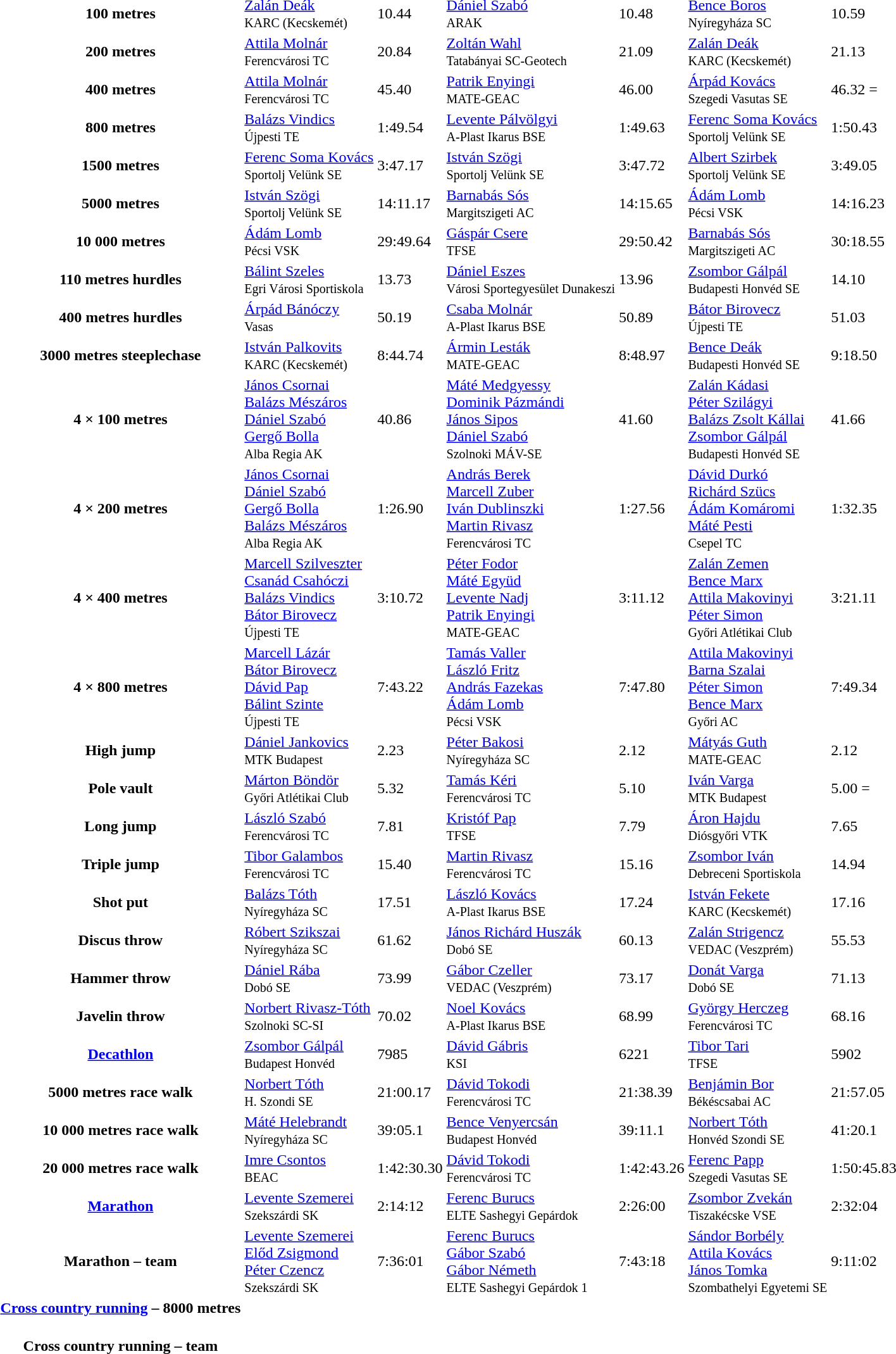<table>
<tr>
<th>100 metres</th>
<td><a href='#'>Zalán Deák</a><br><small>KARC (Kecskemét)</small></td>
<td>10.44 </td>
<td><a href='#'>Dániel Szabó</a><br><small>ARAK</small></td>
<td>10.48 </td>
<td><a href='#'>Bence Boros</a><br><small>Nyíregyháza SC</small></td>
<td>10.59</td>
</tr>
<tr>
<th>200 metres</th>
<td><a href='#'>Attila Molnár</a><br><small>Ferencvárosi TC</small></td>
<td>20.84 </td>
<td><a href='#'>Zoltán Wahl</a><br><small>Tatabányai SC-Geotech</small></td>
<td>21.09</td>
<td><a href='#'>Zalán Deák</a><br><small>KARC (Kecskemét)</small></td>
<td>21.13 </td>
</tr>
<tr>
<th>400 metres</th>
<td><a href='#'>Attila Molnár</a><br><small>Ferencvárosi TC</small></td>
<td>45.40</td>
<td><a href='#'>Patrik Enyingi</a><br><small>MATE-GEAC</small></td>
<td>46.00 </td>
<td><a href='#'>Árpád Kovács</a><br><small>Szegedi Vasutas SE</small></td>
<td>46.32 =</td>
</tr>
<tr>
<th>800 metres</th>
<td><a href='#'>Balázs Vindics</a><br><small>Újpesti TE</small></td>
<td>1:49.54</td>
<td><a href='#'>Levente Pálvölgyi</a><br><small>A-Plast Ikarus BSE</small></td>
<td>1:49.63 </td>
<td><a href='#'>Ferenc Soma Kovács</a> <br><small>Sportolj Velünk SE</small></td>
<td>1:50.43 </td>
</tr>
<tr>
<th>1500 metres</th>
<td><a href='#'>Ferenc Soma Kovács</a><br><small>Sportolj Velünk SE</small></td>
<td>3:47.17</td>
<td><a href='#'>István Szögi</a><br><small>Sportolj Velünk SE</small></td>
<td>3:47.72</td>
<td><a href='#'>Albert Szirbek</a><br><small>Sportolj Velünk SE</small></td>
<td>3:49.05</td>
</tr>
<tr>
<th>5000 metres</th>
<td><a href='#'>István Szögi</a><br><small>Sportolj Velünk SE</small></td>
<td>14:11.17 </td>
<td><a href='#'>Barnabás Sós</a><br><small>Margitszigeti AC</small></td>
<td>14:15.65 </td>
<td><a href='#'>Ádám Lomb</a><br><small>Pécsi VSK</small></td>
<td>14:16.23 </td>
</tr>
<tr>
<th>10 000 metres</th>
<td><a href='#'>Ádám Lomb</a><br><small>Pécsi VSK</small></td>
<td>29:49.64</td>
<td><a href='#'>Gáspár Csere</a><br><small>TFSE</small></td>
<td>29:50.42</td>
<td><a href='#'>Barnabás Sós</a><br><small>Margitszigeti AC</small></td>
<td>30:18.55</td>
</tr>
<tr>
<th>110 metres hurdles</th>
<td><a href='#'>Bálint Szeles</a><br><small>Egri Városi Sportiskola</small></td>
<td>13.73</td>
<td><a href='#'>Dániel Eszes</a><br><small>Városi Sportegyesület Dunakeszi</small></td>
<td>13.96</td>
<td><a href='#'>Zsombor Gálpál</a><br><small> Budapesti Honvéd SE </small></td>
<td>14.10 </td>
</tr>
<tr>
<th>400 metres hurdles</th>
<td><a href='#'>Árpád Bánóczy</a><br><small>Vasas</small></td>
<td>50.19</td>
<td><a href='#'>Csaba Molnár</a><br><small>A-Plast Ikarus BSE</small></td>
<td>50.89</td>
<td><a href='#'>Bátor Birovecz</a><br><small>Újpesti TE</small></td>
<td>51.03 </td>
</tr>
<tr>
<th>3000 metres steeplechase</th>
<td><a href='#'>István Palkovits</a><br><small>KARC (Kecskemét)</small></td>
<td>8:44.74</td>
<td><a href='#'>Ármin Lesták</a><br><small>MATE-GEAC</small></td>
<td>8:48.97 </td>
<td><a href='#'>Bence Deák</a><br><small>Budapesti Honvéd SE</small></td>
<td>9:18.50 </td>
</tr>
<tr>
<th>4 × 100 metres</th>
<td><a href='#'>János Csornai</a><br><a href='#'>Balázs Mészáros</a><br><a href='#'>Dániel Szabó</a><br><a href='#'>Gergő Bolla</a><br><small>Alba Regia AK</small></td>
<td>40.86</td>
<td><a href='#'>Máté Medgyessy</a><br><a href='#'>Dominik Pázmándi</a><br><a href='#'>János Sipos</a><br><a href='#'>Dániel Szabó</a><br><small>Szolnoki MÁV-SE</small></td>
<td>41.60</td>
<td><a href='#'>Zalán Kádasi</a><br><a href='#'>Péter Szilágyi</a><br><a href='#'>Balázs Zsolt Kállai</a><br><a href='#'>Zsombor Gálpál</a><br><small>Budapesti Honvéd SE</small></td>
<td>41.66</td>
</tr>
<tr>
<th>4 × 200 metres</th>
<td><a href='#'>János Csornai</a><br><a href='#'>Dániel Szabó</a><br><a href='#'>Gergő Bolla</a><br><a href='#'>Balázs Mészáros</a><br><small>Alba Regia AK</small></td>
<td>1:26.90</td>
<td><a href='#'>András Berek</a><br><a href='#'>Marcell Zuber</a><br><a href='#'>Iván Dublinszki</a><br><a href='#'>Martin Rivasz</a><br><small>Ferencvárosi TC</small></td>
<td>1:27.56</td>
<td><a href='#'>Dávid Durkó</a><br><a href='#'>Richárd Szücs</a><br><a href='#'>Ádám Komáromi</a><br><a href='#'>Máté Pesti</a><br><small>Csepel TC</small></td>
<td>1:32.35</td>
</tr>
<tr>
<th>4 × 400 metres</th>
<td><a href='#'>Marcell Szilveszter</a><br><a href='#'>Csanád Csahóczi</a><br><a href='#'>Balázs Vindics</a><br><a href='#'>Bátor Birovecz</a><br><small>Újpesti TE</small></td>
<td>3:10.72</td>
<td><a href='#'>Péter Fodor</a><br><a href='#'>Máté Együd</a><br><a href='#'>Levente Nadj</a><br><a href='#'>Patrik Enyingi</a><br><small>MATE-GEAC</small></td>
<td>3:11.12</td>
<td><a href='#'>Zalán Zemen</a><br><a href='#'>Bence Marx</a><br><a href='#'>Attila Makovinyi</a><br><a href='#'>Péter Simon</a><br><small>Győri Atlétikai Club</small></td>
<td>3:21.11</td>
</tr>
<tr>
<th>4 × 800 metres</th>
<td><a href='#'>Marcell Lázár</a><br><a href='#'>Bátor Birovecz</a><br><a href='#'>Dávid Pap</a><br><a href='#'>Bálint Szinte</a><br><small>Újpesti TE</small></td>
<td>7:43.22</td>
<td><a href='#'>Tamás Valler</a><br><a href='#'>László Fritz</a><br><a href='#'>András Fazekas</a><br><a href='#'>Ádám Lomb</a><br><small>Pécsi VSK</small></td>
<td>7:47.80</td>
<td><a href='#'>Attila Makovinyi</a><br><a href='#'>Barna Szalai</a><br><a href='#'>Péter Simon</a><br><a href='#'>Bence Marx</a><br><small>Győri AC</small></td>
<td>7:49.34</td>
</tr>
<tr>
<th>High jump</th>
<td><a href='#'>Dániel Jankovics</a><br><small>MTK Budapest</small></td>
<td>2.23 </td>
<td><a href='#'>Péter Bakosi</a><br><small>Nyíregyháza SC</small></td>
<td>2.12</td>
<td><a href='#'>Mátyás Guth</a><br><small>MATE-GEAC</small></td>
<td>2.12</td>
</tr>
<tr>
<th>Pole vault</th>
<td><a href='#'>Márton Böndör</a><br><small>Győri Atlétikai Club</small></td>
<td>5.32</td>
<td><a href='#'>Tamás Kéri</a><br><small>Ferencvárosi TC</small></td>
<td>5.10</td>
<td><a href='#'>Iván Varga</a><br><small>MTK Budapest</small></td>
<td>5.00 =</td>
</tr>
<tr>
<th>Long jump</th>
<td><a href='#'>László Szabó</a><br><small>Ferencvárosi TC</small></td>
<td>7.81 </td>
<td><a href='#'>Kristóf Pap</a><br><small>TFSE</small></td>
<td>7.79</td>
<td><a href='#'>Áron Hajdu</a><br><small>Diósgyőri VTK</small></td>
<td>7.65</td>
</tr>
<tr>
<th>Triple jump</th>
<td><a href='#'>Tibor Galambos</a><br><small>Ferencvárosi TC</small></td>
<td>15.40</td>
<td><a href='#'>Martin Rivasz</a><br><small>Ferencvárosi TC</small></td>
<td>15.16</td>
<td><a href='#'>Zsombor Iván</a><br><small>Debreceni Sportiskola</small></td>
<td>14.94</td>
</tr>
<tr>
<th>Shot put</th>
<td><a href='#'>Balázs Tóth</a><br><small>Nyíregyháza SC</small></td>
<td>17.51</td>
<td><a href='#'>László Kovács</a><br><small>A-Plast Ikarus BSE</small></td>
<td>17.24</td>
<td><a href='#'>István Fekete</a><br><small>KARC (Kecskemét)</small></td>
<td>17.16</td>
</tr>
<tr>
<th>Discus throw</th>
<td><a href='#'>Róbert Szikszai</a><br><small>Nyíregyháza SC</small></td>
<td>61.62 </td>
<td><a href='#'>János Richárd Huszák</a><br><small>Dobó SE</small></td>
<td>60.13</td>
<td><a href='#'>Zalán Strigencz</a><br><small>VEDAC (Veszprém)</small></td>
<td>55.53</td>
</tr>
<tr>
<th>Hammer throw</th>
<td><a href='#'>Dániel Rába</a><br><small>Dobó SE</small></td>
<td>73.99</td>
<td><a href='#'>Gábor Czeller</a><br><small>VEDAC (Veszprém)</small></td>
<td>73.17</td>
<td><a href='#'>Donát Varga</a><br><small>Dobó SE</small></td>
<td>71.13</td>
</tr>
<tr>
<th>Javelin throw</th>
<td><a href='#'>Norbert Rivasz-Tóth</a><br><small>Szolnoki SC-SI</small></td>
<td>70.02</td>
<td><a href='#'>Noel Kovács</a><br><small>A-Plast Ikarus BSE</small></td>
<td>68.99 </td>
<td><a href='#'>György Herczeg</a><br><small>Ferencvárosi TC</small></td>
<td>68.16</td>
</tr>
<tr>
<th><a href='#'>Decathlon</a></th>
<td><a href='#'>Zsombor Gálpál</a><br><small>Budapest Honvéd</small></td>
<td>7985</td>
<td><a href='#'>Dávid Gábris</a><br><small>KSI</small></td>
<td>6221</td>
<td><a href='#'>Tibor Tari</a><br><small>TFSE</small></td>
<td>5902</td>
</tr>
<tr>
<th>5000 metres race walk</th>
<td><a href='#'>Norbert Tóth</a><br><small>H. Szondi SE</small></td>
<td>21:00.17</td>
<td><a href='#'>Dávid Tokodi</a><br><small>Ferencvárosi TC</small></td>
<td>21:38.39 </td>
<td><a href='#'>Benjámin Bor</a><br><small>Békéscsabai AC</small></td>
<td>21:57.05 </td>
</tr>
<tr>
<th>10 000 metres race walk</th>
<td><a href='#'>Máté Helebrandt</a><br><small>Nyíregyháza SC</small></td>
<td>39:05.1</td>
<td><a href='#'>Bence Venyercsán</a><br><small>Budapest Honvéd</small></td>
<td>39:11.1</td>
<td><a href='#'>Norbert Tóth</a><br><small>Honvéd Szondi SE</small></td>
<td>41:20.1</td>
</tr>
<tr>
<th>20 000 metres race walk</th>
<td><a href='#'>Imre Csontos</a><br><small>BEAC</small></td>
<td>1:42:30.30 </td>
<td><a href='#'>Dávid Tokodi</a><br><small>Ferencvárosi TC</small></td>
<td>1:42:43.26 </td>
<td><a href='#'>Ferenc Papp</a><br><small>Szegedi Vasutas SE</small></td>
<td>1:50:45.83 </td>
</tr>
<tr>
<th><a href='#'>Marathon</a></th>
<td><a href='#'>Levente Szemerei</a><br><small>Szekszárdi SK</small></td>
<td>2:14:12</td>
<td><a href='#'>Ferenc Burucs</a><br><small>ELTE Sashegyi Gepárdok</small></td>
<td>2:26:00</td>
<td><a href='#'>Zsombor Zvekán</a><br><small>Tiszakécske VSE</small></td>
<td>2:32:04</td>
</tr>
<tr>
<th>Marathon – team</th>
<td><a href='#'>Levente Szemerei</a><br><a href='#'>Előd Zsigmond</a><br><a href='#'>Péter Czencz</a><br><small>Szekszárdi SK</small></td>
<td>7:36:01</td>
<td><a href='#'>Ferenc Burucs</a><br><a href='#'>Gábor Szabó</a><br><a href='#'>Gábor Németh</a><br><small>ELTE Sashegyi Gepárdok 1</small></td>
<td>7:43:18</td>
<td><a href='#'>Sándor Borbély</a><br><a href='#'>Attila Kovács</a><br><a href='#'>János Tomka</a><br><small>Szombathelyi Egyetemi SE</small></td>
<td>9:11:02</td>
</tr>
<tr>
<th><a href='#'>Cross country running</a> – 8000 metres</th>
<td><br><small> </small></td>
<td></td>
<td><br><small> </small></td>
<td></td>
<td><br><small> </small></td>
<td></td>
</tr>
<tr>
<th>Cross country running – team</th>
<td><br><br><br><small> </small></td>
<td></td>
<td><br><br><br><small> </small></td>
<td></td>
<td><br><br><br><small> </small></td>
<td></td>
</tr>
</table>
